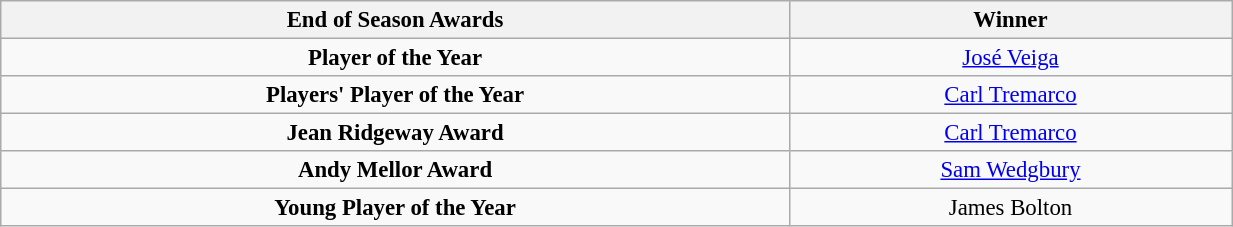<table class="wikitable" style="text-align:center; font-size:95%;width:65%; text-align:left">
<tr>
<th><strong>End of Season Awards</strong></th>
<th><strong>Winner</strong></th>
</tr>
<tr --->
<td align="center"><strong>Player of the Year</strong></td>
<td align="center"><a href='#'>José Veiga</a></td>
</tr>
<tr --->
<td align="center"><strong>Players' Player of the Year</strong></td>
<td align="center"><a href='#'>Carl Tremarco</a></td>
</tr>
<tr --->
<td align="center"><strong>Jean Ridgeway Award</strong></td>
<td align="center"><a href='#'>Carl Tremarco</a></td>
</tr>
<tr --->
<td align="center"><strong>Andy Mellor Award</strong></td>
<td align="center"><a href='#'>Sam Wedgbury</a></td>
</tr>
<tr --->
<td align="center"><strong>Young Player of the Year</strong></td>
<td align="center">James Bolton</td>
</tr>
</table>
